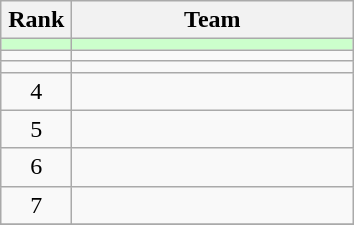<table class="wikitable" style="text-align: center;">
<tr>
<th width=40>Rank</th>
<th width=180>Team</th>
</tr>
<tr align=center; bgcolor=#ccffcc>
<td></td>
<td style="text-align:left;"></td>
</tr>
<tr align=center;>
<td></td>
<td style="text-align:left;"></td>
</tr>
<tr align=center>
<td></td>
<td style="text-align:left;"></td>
</tr>
<tr align=center>
<td>4</td>
<td style="text-align:left;"></td>
</tr>
<tr align=center>
<td>5</td>
<td style="text-align:left;"></td>
</tr>
<tr align=center>
<td>6</td>
<td style="text-align:left;"></td>
</tr>
<tr align=center>
<td>7</td>
<td style="text-align:left;"></td>
</tr>
<tr align=center>
</tr>
</table>
